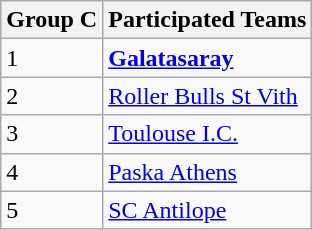<table class="wikitable">
<tr>
<th>Group C</th>
<th>Participated Teams</th>
</tr>
<tr>
<td>1</td>
<td> <strong><a href='#'>Galatasaray</a></strong></td>
</tr>
<tr>
<td>2</td>
<td> <a href='#'>Roller Bulls St Vith</a></td>
</tr>
<tr>
<td>3</td>
<td> <a href='#'>Toulouse I.C.</a></td>
</tr>
<tr>
<td>4</td>
<td> <a href='#'>Paska Athens</a></td>
</tr>
<tr>
<td>5</td>
<td> <a href='#'>SC Antilope</a></td>
</tr>
</table>
